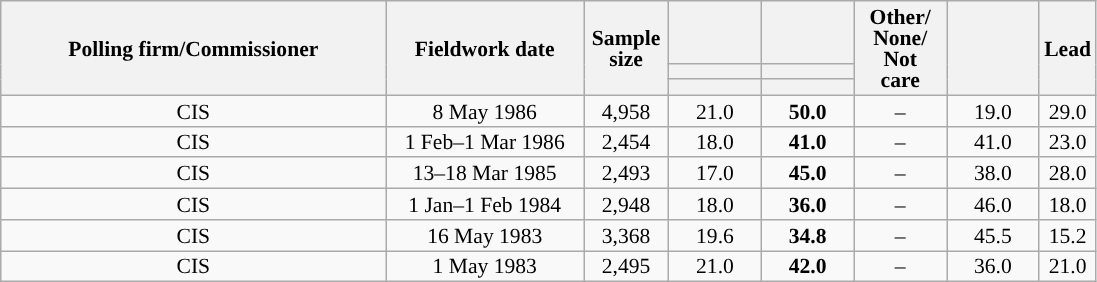<table class="wikitable collapsible collapsed" style="text-align:center; font-size:90%; line-height:14px;">
<tr style="height:42px;">
<th style="width:250px;" rowspan="3">Polling firm/Commissioner</th>
<th style="width:125px;" rowspan="3">Fieldwork date</th>
<th style="width:50px;" rowspan="3">Sample size</th>
<th style="width:55px;"></th>
<th style="width:55px;"></th>
<th style="width:55px;" rowspan="3">Other/<br>None/<br>Not<br>care</th>
<th style="width:55px;" rowspan="3"></th>
<th style="width:30px;" rowspan="3">Lead</th>
</tr>
<tr>
<th style="color:inherit;background:"></th>
<th style="color:inherit;background:"></th>
</tr>
<tr>
<th></th>
<th></th>
</tr>
<tr>
<td>CIS</td>
<td>8 May 1986</td>
<td>4,958</td>
<td>21.0</td>
<td><strong>50.0</strong></td>
<td>–</td>
<td>19.0</td>
<td style="background:">29.0</td>
</tr>
<tr>
<td>CIS</td>
<td>1 Feb–1 Mar 1986</td>
<td>2,454</td>
<td>18.0</td>
<td><strong>41.0</strong></td>
<td>–</td>
<td>41.0</td>
<td style="background:">23.0</td>
</tr>
<tr>
<td>CIS</td>
<td>13–18 Mar 1985</td>
<td>2,493</td>
<td>17.0</td>
<td><strong>45.0</strong></td>
<td>–</td>
<td>38.0</td>
<td style="background:">28.0</td>
</tr>
<tr>
<td>CIS</td>
<td>1 Jan–1 Feb 1984</td>
<td>2,948</td>
<td>18.0</td>
<td><strong>36.0</strong></td>
<td>–</td>
<td>46.0</td>
<td style="background:">18.0</td>
</tr>
<tr>
<td>CIS</td>
<td>16 May 1983</td>
<td>3,368</td>
<td>19.6</td>
<td><strong>34.8</strong></td>
<td>–</td>
<td>45.5</td>
<td style="background:">15.2</td>
</tr>
<tr>
<td>CIS</td>
<td>1 May 1983</td>
<td>2,495</td>
<td>21.0</td>
<td><strong>42.0</strong></td>
<td>–</td>
<td>36.0</td>
<td style="background:">21.0</td>
</tr>
</table>
